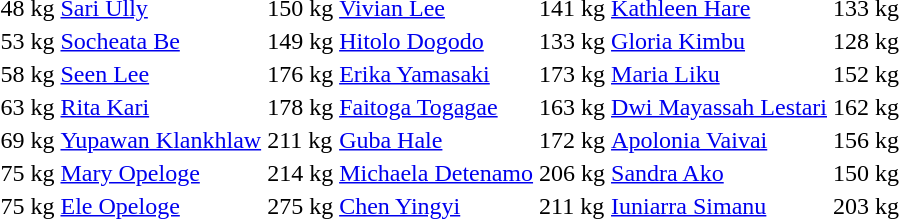<table>
<tr>
<td>48 kg</td>
<td><a href='#'>Sari Ully</a><br></td>
<td>150 kg</td>
<td><a href='#'>Vivian Lee</a><br></td>
<td>141 kg</td>
<td><a href='#'>Kathleen Hare</a><br></td>
<td>133 kg</td>
</tr>
<tr>
<td>53 kg</td>
<td><a href='#'>Socheata Be</a><br></td>
<td>149 kg</td>
<td><a href='#'>Hitolo Dogodo</a><br></td>
<td>133 kg</td>
<td><a href='#'>Gloria Kimbu</a><br></td>
<td>128 kg</td>
</tr>
<tr>
<td>58 kg</td>
<td><a href='#'>Seen Lee</a><br></td>
<td>176 kg</td>
<td><a href='#'>Erika Yamasaki</a><br></td>
<td>173 kg</td>
<td><a href='#'>Maria Liku</a><br></td>
<td>152 kg</td>
</tr>
<tr>
<td>63 kg</td>
<td><a href='#'>Rita Kari</a><br></td>
<td>178 kg</td>
<td><a href='#'>Faitoga Togagae</a><br></td>
<td>163 kg</td>
<td><a href='#'>Dwi Mayassah Lestari</a><br></td>
<td>162 kg</td>
</tr>
<tr>
<td>69 kg</td>
<td><a href='#'>Yupawan Klankhlaw</a><br></td>
<td>211 kg</td>
<td><a href='#'>Guba Hale</a><br></td>
<td>172 kg</td>
<td><a href='#'>Apolonia Vaivai</a><br></td>
<td>156 kg</td>
</tr>
<tr>
<td>75 kg</td>
<td><a href='#'>Mary Opeloge</a><br></td>
<td>214 kg</td>
<td><a href='#'>Michaela Detenamo</a><br></td>
<td>206 kg</td>
<td><a href='#'>Sandra Ako</a><br></td>
<td>150 kg</td>
</tr>
<tr>
<td>75 kg</td>
<td><a href='#'>Ele Opeloge</a><br></td>
<td>275 kg</td>
<td><a href='#'>Chen Yingyi</a><br></td>
<td>211 kg</td>
<td><a href='#'>Iuniarra Simanu</a><br></td>
<td>203 kg</td>
</tr>
</table>
